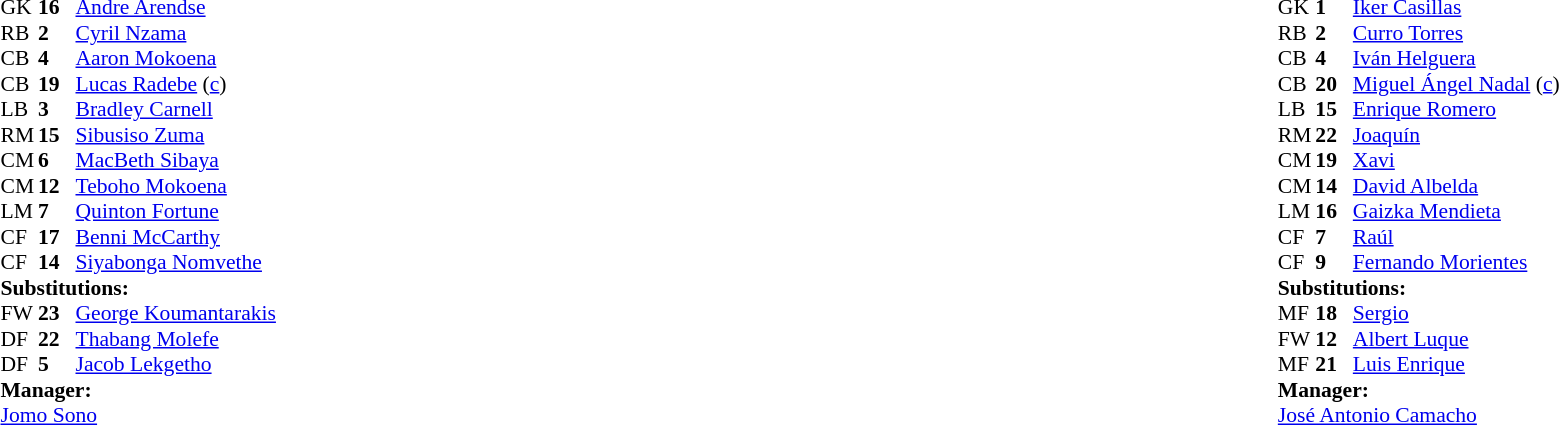<table width="100%">
<tr>
<td valign="top" width="50%"><br><table style="font-size: 90%" cellspacing="0" cellpadding="0">
<tr>
<th width="25"></th>
<th width="25"></th>
</tr>
<tr>
<td>GK</td>
<td><strong>16</strong></td>
<td><a href='#'>Andre Arendse</a></td>
</tr>
<tr>
<td>RB</td>
<td><strong>2</strong></td>
<td><a href='#'>Cyril Nzama</a></td>
<td></td>
</tr>
<tr>
<td>CB</td>
<td><strong>4</strong></td>
<td><a href='#'>Aaron Mokoena</a></td>
<td></td>
</tr>
<tr>
<td>CB</td>
<td><strong>19</strong></td>
<td><a href='#'>Lucas Radebe</a> (<a href='#'>c</a>)</td>
<td></td>
<td></td>
</tr>
<tr>
<td>LB</td>
<td><strong>3</strong></td>
<td><a href='#'>Bradley Carnell</a></td>
<td></td>
</tr>
<tr>
<td>RM</td>
<td><strong>15</strong></td>
<td><a href='#'>Sibusiso Zuma</a></td>
</tr>
<tr>
<td>CM</td>
<td><strong>6</strong></td>
<td><a href='#'>MacBeth Sibaya</a></td>
</tr>
<tr>
<td>CM</td>
<td><strong>12</strong></td>
<td><a href='#'>Teboho Mokoena</a></td>
</tr>
<tr>
<td>LM</td>
<td><strong>7</strong></td>
<td><a href='#'>Quinton Fortune</a></td>
<td></td>
<td></td>
</tr>
<tr>
<td>CF</td>
<td><strong>17</strong></td>
<td><a href='#'>Benni McCarthy</a></td>
</tr>
<tr>
<td>CF</td>
<td><strong>14</strong></td>
<td><a href='#'>Siyabonga Nomvethe</a></td>
<td></td>
<td></td>
</tr>
<tr>
<td colspan=3><strong>Substitutions:</strong></td>
</tr>
<tr>
<td>FW</td>
<td><strong>23</strong></td>
<td><a href='#'>George Koumantarakis</a></td>
<td></td>
<td></td>
</tr>
<tr>
<td>DF</td>
<td><strong>22</strong></td>
<td><a href='#'>Thabang Molefe</a></td>
<td></td>
<td></td>
</tr>
<tr>
<td>DF</td>
<td><strong>5</strong></td>
<td><a href='#'>Jacob Lekgetho</a></td>
<td></td>
<td></td>
</tr>
<tr>
<td colspan=3><strong>Manager:</strong></td>
</tr>
<tr>
<td colspan="4"><a href='#'>Jomo Sono</a></td>
</tr>
</table>
</td>
<td></td>
<td valign="top" width="50%"><br><table style="font-size: 90%" cellspacing="0" cellpadding="0" align=center>
<tr>
<th width="25"></th>
<th width="25"></th>
</tr>
<tr>
<td>GK</td>
<td><strong>1</strong></td>
<td><a href='#'>Iker Casillas</a></td>
</tr>
<tr>
<td>RB</td>
<td><strong>2</strong></td>
<td><a href='#'>Curro Torres</a></td>
</tr>
<tr>
<td>CB</td>
<td><strong>4</strong></td>
<td><a href='#'>Iván Helguera</a></td>
</tr>
<tr>
<td>CB</td>
<td><strong>20</strong></td>
<td><a href='#'>Miguel Ángel Nadal</a> (<a href='#'>c</a>)</td>
</tr>
<tr>
<td>LB</td>
<td><strong>15</strong></td>
<td><a href='#'>Enrique Romero</a></td>
</tr>
<tr>
<td>RM</td>
<td><strong>22</strong></td>
<td><a href='#'>Joaquín</a></td>
</tr>
<tr>
<td>CM</td>
<td><strong>19</strong></td>
<td><a href='#'>Xavi</a></td>
</tr>
<tr>
<td>CM</td>
<td><strong>14</strong></td>
<td><a href='#'>David Albelda</a></td>
<td></td>
<td></td>
</tr>
<tr>
<td>LM</td>
<td><strong>16</strong></td>
<td><a href='#'>Gaizka Mendieta</a></td>
</tr>
<tr>
<td>CF</td>
<td><strong>7</strong></td>
<td><a href='#'>Raúl</a></td>
<td></td>
<td></td>
</tr>
<tr>
<td>CF</td>
<td><strong>9</strong></td>
<td><a href='#'>Fernando Morientes</a></td>
<td></td>
<td></td>
</tr>
<tr>
<td colspan=3><strong>Substitutions:</strong></td>
</tr>
<tr>
<td>MF</td>
<td><strong>18</strong></td>
<td><a href='#'>Sergio</a></td>
<td></td>
<td></td>
</tr>
<tr>
<td>FW</td>
<td><strong>12</strong></td>
<td><a href='#'>Albert Luque</a></td>
<td></td>
<td></td>
</tr>
<tr>
<td>MF</td>
<td><strong>21</strong></td>
<td><a href='#'>Luis Enrique</a></td>
<td></td>
<td></td>
</tr>
<tr>
<td colspan=3><strong>Manager:</strong></td>
</tr>
<tr>
<td colspan="4"><a href='#'>José Antonio Camacho</a></td>
</tr>
</table>
</td>
</tr>
</table>
